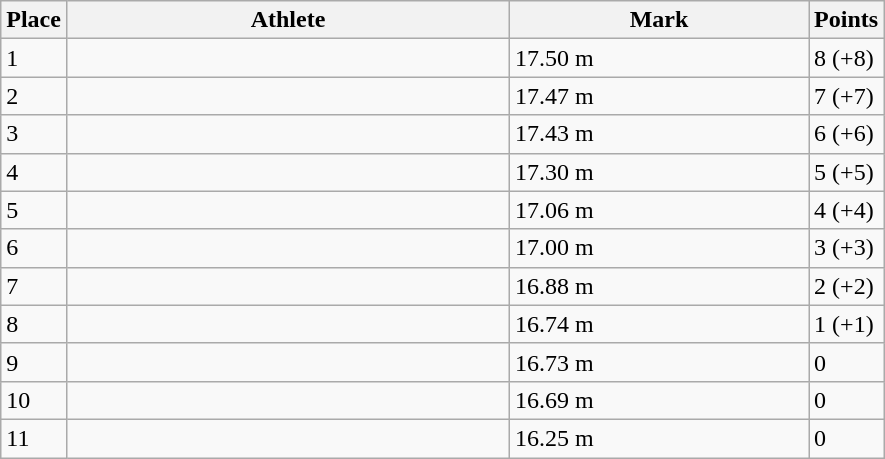<table class="wikitable sortable">
<tr>
<th>Place</th>
<th style="width:18em">Athlete</th>
<th style="width:12em">Mark</th>
<th>Points</th>
</tr>
<tr>
<td>1</td>
<td></td>
<td>17.50 m </td>
<td>8 (+8)</td>
</tr>
<tr>
<td>2</td>
<td></td>
<td>17.47 m </td>
<td>7 (+7)</td>
</tr>
<tr>
<td>3</td>
<td></td>
<td>17.43 m  </td>
<td>6 (+6)</td>
</tr>
<tr>
<td>4</td>
<td></td>
<td>17.30 m  </td>
<td>5 (+5)</td>
</tr>
<tr>
<td>5</td>
<td></td>
<td>17.06 m </td>
<td>4 (+4)</td>
</tr>
<tr>
<td>6</td>
<td></td>
<td>17.00 m </td>
<td>3 (+3)</td>
</tr>
<tr>
<td>7</td>
<td></td>
<td>16.88 m </td>
<td>2 (+2)</td>
</tr>
<tr>
<td>8</td>
<td></td>
<td>16.74 m </td>
<td>1 (+1)</td>
</tr>
<tr>
<td>9</td>
<td></td>
<td>16.73 m </td>
<td>0</td>
</tr>
<tr>
<td>10</td>
<td></td>
<td>16.69 m </td>
<td>0</td>
</tr>
<tr>
<td>11</td>
<td></td>
<td>16.25 m </td>
<td>0</td>
</tr>
</table>
